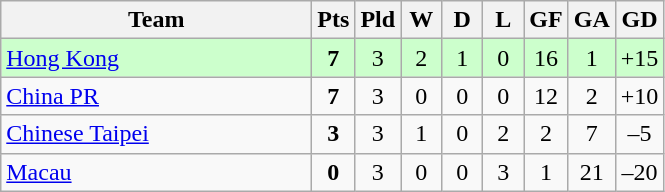<table class="wikitable" style="text-align: center;">
<tr>
<th width="200">Team</th>
<th width="20" abbr="Points">Pts</th>
<th width="20" abbr="Played">Pld</th>
<th width="20" abbr="Won">W</th>
<th width="20" abbr="Drawn">D</th>
<th width="20" abbr="Lost">L</th>
<th width="20" abbr="Goals for">GF</th>
<th width="20" abbr="Goals against">GA</th>
<th width="20" abbr="Goal difference">GD</th>
</tr>
<tr style="background: #ccffcc;">
<td style="text-align:left;"> <a href='#'>Hong Kong</a></td>
<td><strong>7</strong></td>
<td>3</td>
<td>2</td>
<td>1</td>
<td>0</td>
<td>16</td>
<td>1</td>
<td>+15</td>
</tr>
<tr>
<td style="text-align:left;"> <a href='#'>China PR</a></td>
<td><strong>7</strong></td>
<td>3</td>
<td>0</td>
<td>0</td>
<td>0</td>
<td>12</td>
<td>2</td>
<td>+10</td>
</tr>
<tr>
<td style="text-align:left;"> <a href='#'>Chinese Taipei</a></td>
<td><strong>3</strong></td>
<td>3</td>
<td>1</td>
<td>0</td>
<td>2</td>
<td>2</td>
<td>7</td>
<td>–5</td>
</tr>
<tr>
<td style="text-align:left;"> <a href='#'>Macau</a></td>
<td><strong>0</strong></td>
<td>3</td>
<td>0</td>
<td>0</td>
<td>3</td>
<td>1</td>
<td>21</td>
<td>–20</td>
</tr>
</table>
